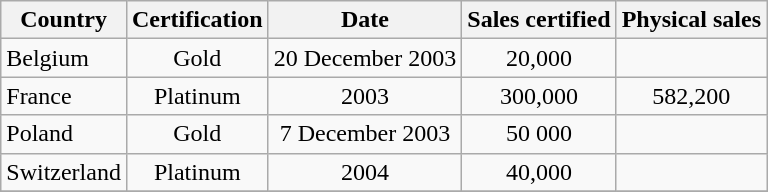<table class="wikitable sortable">
<tr>
<th>Country</th>
<th>Certification</th>
<th>Date</th>
<th>Sales certified</th>
<th>Physical sales</th>
</tr>
<tr>
<td>Belgium</td>
<td align="center">Gold</td>
<td align="center">20 December 2003</td>
<td align="center">20,000</td>
<td align="center"></td>
</tr>
<tr>
<td>France</td>
<td align="center">Platinum</td>
<td align="center">2003</td>
<td align="center">300,000</td>
<td align="center">582,200</td>
</tr>
<tr>
<td>Poland</td>
<td align="center">Gold</td>
<td align="center">7 December 2003</td>
<td align="center">50 000</td>
<td align="center"></td>
</tr>
<tr>
<td>Switzerland</td>
<td align="center">Platinum</td>
<td align="center">2004</td>
<td align="center">40,000</td>
<td align="center"></td>
</tr>
<tr>
</tr>
</table>
